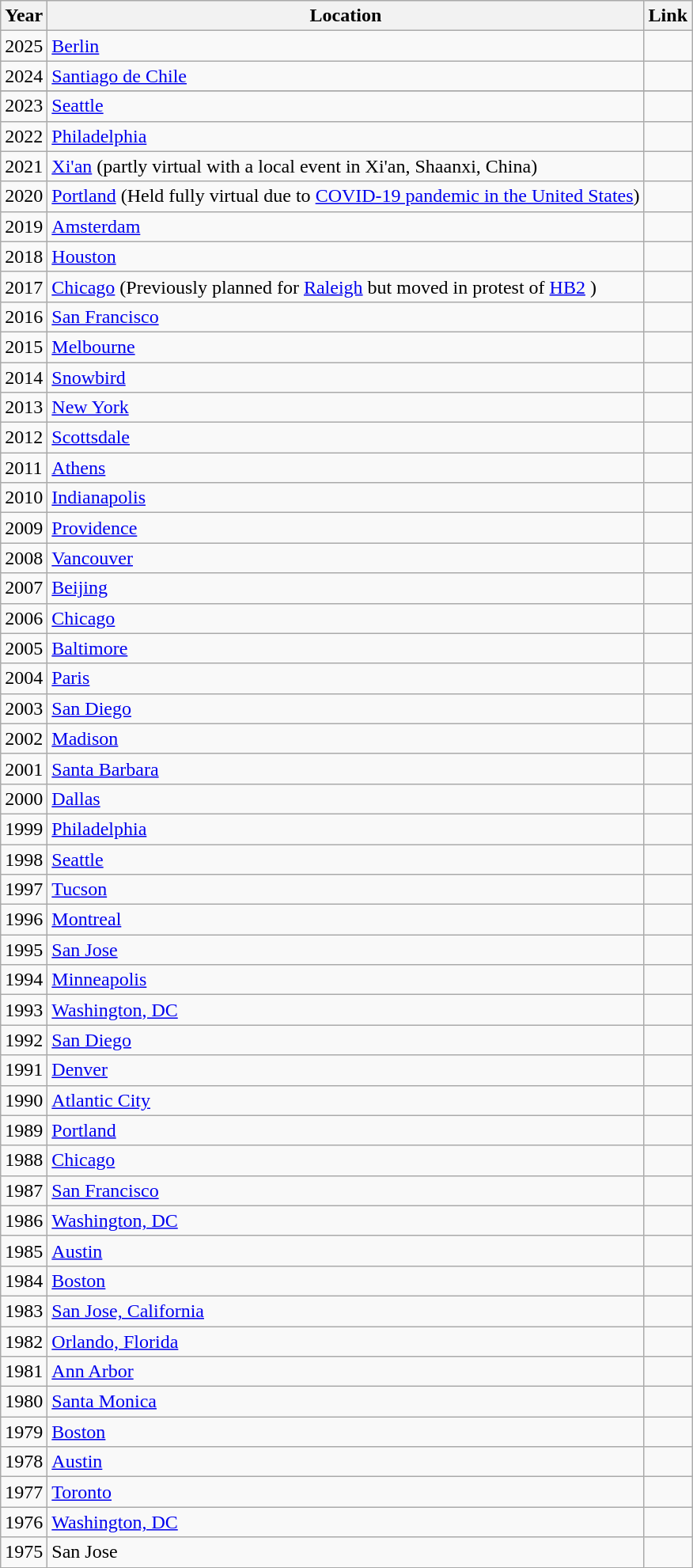<table class="wikitable sortable">
<tr>
<th>Year</th>
<th>Location</th>
<th class=unsortable>Link</th>
</tr>
<tr>
<td>2025</td>
<td><a href='#'>Berlin</a></td>
<td></td>
</tr>
<tr>
<td>2024</td>
<td><a href='#'>Santiago de Chile</a></td>
<td></td>
</tr>
<tr>
</tr>
<tr>
<td>2023</td>
<td><a href='#'>Seattle</a></td>
<td></td>
</tr>
<tr>
<td>2022</td>
<td><a href='#'>Philadelphia</a></td>
<td></td>
</tr>
<tr>
<td>2021</td>
<td><a href='#'>Xi'an</a> (partly virtual with a local event in Xi'an, Shaanxi, China)</td>
<td></td>
</tr>
<tr>
<td>2020</td>
<td><a href='#'>Portland</a> (Held fully virtual due to <a href='#'>COVID-19 pandemic in the United States</a>)</td>
<td></td>
</tr>
<tr>
<td>2019</td>
<td><a href='#'>Amsterdam</a></td>
<td></td>
</tr>
<tr>
<td>2018</td>
<td><a href='#'>Houston</a></td>
<td></td>
</tr>
<tr>
<td>2017</td>
<td><a href='#'>Chicago</a> (Previously planned for <a href='#'>Raleigh</a> but moved in protest of <a href='#'>HB2</a> )</td>
<td></td>
</tr>
<tr>
<td>2016</td>
<td><a href='#'>San Francisco</a></td>
<td></td>
</tr>
<tr>
<td>2015</td>
<td><a href='#'>Melbourne</a></td>
<td></td>
</tr>
<tr>
<td>2014</td>
<td><a href='#'>Snowbird</a></td>
<td></td>
</tr>
<tr>
<td>2013</td>
<td><a href='#'>New York</a></td>
<td></td>
</tr>
<tr>
<td>2012</td>
<td><a href='#'>Scottsdale</a></td>
<td></td>
</tr>
<tr>
<td>2011</td>
<td><a href='#'>Athens</a></td>
<td></td>
</tr>
<tr>
<td>2010</td>
<td><a href='#'>Indianapolis</a></td>
<td></td>
</tr>
<tr>
<td>2009</td>
<td><a href='#'>Providence</a></td>
<td></td>
</tr>
<tr>
<td>2008</td>
<td><a href='#'>Vancouver</a></td>
<td></td>
</tr>
<tr>
<td>2007</td>
<td><a href='#'>Beijing</a></td>
<td></td>
</tr>
<tr>
<td>2006</td>
<td><a href='#'>Chicago</a></td>
<td></td>
</tr>
<tr>
<td>2005</td>
<td><a href='#'>Baltimore</a></td>
<td></td>
</tr>
<tr>
<td>2004</td>
<td><a href='#'>Paris</a></td>
<td></td>
</tr>
<tr>
<td>2003</td>
<td><a href='#'>San Diego</a></td>
<td></td>
</tr>
<tr>
<td>2002</td>
<td><a href='#'>Madison</a></td>
<td></td>
</tr>
<tr>
<td>2001</td>
<td><a href='#'>Santa Barbara</a></td>
<td></td>
</tr>
<tr>
<td>2000</td>
<td><a href='#'>Dallas</a></td>
<td></td>
</tr>
<tr>
<td>1999</td>
<td><a href='#'>Philadelphia</a></td>
<td></td>
</tr>
<tr>
<td>1998</td>
<td><a href='#'>Seattle</a></td>
<td></td>
</tr>
<tr>
<td>1997</td>
<td><a href='#'>Tucson</a></td>
<td></td>
</tr>
<tr>
<td>1996</td>
<td><a href='#'>Montreal</a></td>
<td></td>
</tr>
<tr>
<td>1995</td>
<td><a href='#'>San Jose</a></td>
<td></td>
</tr>
<tr>
<td>1994</td>
<td><a href='#'>Minneapolis</a></td>
<td></td>
</tr>
<tr>
<td>1993</td>
<td><a href='#'>Washington, DC</a></td>
<td></td>
</tr>
<tr>
<td>1992</td>
<td><a href='#'>San Diego</a></td>
<td></td>
</tr>
<tr>
<td>1991</td>
<td><a href='#'>Denver</a></td>
<td></td>
</tr>
<tr>
<td>1990</td>
<td><a href='#'>Atlantic City</a></td>
<td></td>
</tr>
<tr>
<td>1989</td>
<td><a href='#'>Portland</a></td>
<td></td>
</tr>
<tr>
<td>1988</td>
<td><a href='#'>Chicago</a></td>
<td></td>
</tr>
<tr>
<td>1987</td>
<td><a href='#'>San Francisco</a></td>
<td></td>
</tr>
<tr>
<td>1986</td>
<td><a href='#'>Washington, DC</a></td>
<td></td>
</tr>
<tr>
<td>1985</td>
<td><a href='#'>Austin</a></td>
<td></td>
</tr>
<tr>
<td>1984</td>
<td><a href='#'>Boston</a></td>
<td></td>
</tr>
<tr>
<td>1983</td>
<td><a href='#'>San Jose, California</a></td>
<td></td>
</tr>
<tr>
<td>1982</td>
<td><a href='#'>Orlando, Florida</a></td>
<td></td>
</tr>
<tr>
<td>1981</td>
<td><a href='#'>Ann Arbor</a></td>
<td></td>
</tr>
<tr>
<td>1980</td>
<td><a href='#'>Santa Monica</a></td>
<td></td>
</tr>
<tr>
<td>1979</td>
<td><a href='#'>Boston</a></td>
<td></td>
</tr>
<tr>
<td>1978</td>
<td><a href='#'>Austin</a></td>
<td></td>
</tr>
<tr>
<td>1977</td>
<td><a href='#'>Toronto</a></td>
<td></td>
</tr>
<tr>
<td>1976</td>
<td><a href='#'>Washington, DC</a></td>
<td></td>
</tr>
<tr>
<td>1975</td>
<td>San Jose</td>
<td></td>
</tr>
</table>
